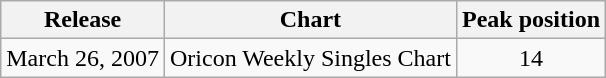<table class="wikitable">
<tr>
<th align="left">Release</th>
<th align="left">Chart</th>
<th align="left">Peak position</th>
</tr>
<tr>
<td align="left">March 26, 2007</td>
<td align="left">Oricon Weekly Singles Chart</td>
<td align="center">14</td>
</tr>
</table>
